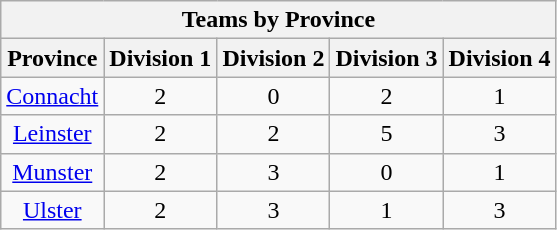<table class="wikitable" style="text-align:center">
<tr>
<th colspan=6>Teams by Province</th>
</tr>
<tr>
<th>Province</th>
<th>Division 1</th>
<th>Division 2</th>
<th>Division 3</th>
<th>Division 4</th>
</tr>
<tr>
<td><a href='#'>Connacht</a></td>
<td>2</td>
<td>0</td>
<td>2</td>
<td>1</td>
</tr>
<tr>
<td><a href='#'>Leinster</a></td>
<td>2</td>
<td>2</td>
<td>5</td>
<td>3</td>
</tr>
<tr>
<td><a href='#'>Munster</a></td>
<td>2</td>
<td>3</td>
<td>0</td>
<td>1</td>
</tr>
<tr>
<td><a href='#'>Ulster</a></td>
<td>2</td>
<td>3</td>
<td>1</td>
<td>3</td>
</tr>
</table>
